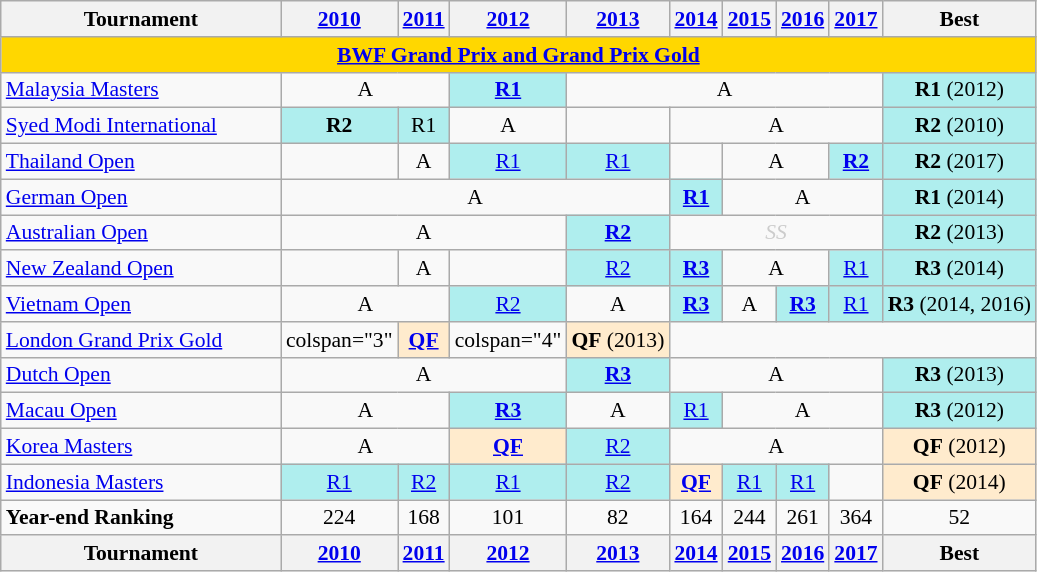<table style='font-size: 90%; text-align:center;' class='wikitable'>
<tr>
<th width=180>Tournament</th>
<th><a href='#'>2010</a></th>
<th><a href='#'>2011</a></th>
<th><a href='#'>2012</a></th>
<th><a href='#'>2013</a></th>
<th><a href='#'>2014</a></th>
<th><a href='#'>2015</a></th>
<th><a href='#'>2016</a></th>
<th><a href='#'>2017</a></th>
<th>Best</th>
</tr>
<tr bgcolor=FFD700>
<td colspan=20 align=center><strong><a href='#'>BWF Grand Prix and Grand Prix Gold</a></strong></td>
</tr>
<tr>
<td align=left> <a href='#'>Malaysia Masters</a></td>
<td colspan="2">A</td>
<td bgcolor=AFEEEE><a href='#'><strong>R1</strong></a></td>
<td colspan="5">A</td>
<td bgcolor=AFEEEE><strong>R1</strong> (2012)</td>
</tr>
<tr>
<td align=left> <a href='#'>Syed Modi International</a></td>
<td bgcolor=AFEEEE><strong>R2</strong></td>
<td bgcolor=AFEEEE>R1</td>
<td>A</td>
<td></td>
<td colspan="4">A</td>
<td bgcolor=AFEEEE><strong>R2</strong> (2010)</td>
</tr>
<tr>
<td align=left> <a href='#'>Thailand Open</a></td>
<td></td>
<td>A</td>
<td bgcolor=AFEEEE><a href='#'>R1</a></td>
<td bgcolor=AFEEEE><a href='#'>R1</a></td>
<td></td>
<td colspan="2">A</td>
<td bgcolor=AFEEEE><a href='#'><strong>R2</strong></a></td>
<td bgcolor=AFEEEE><strong>R2</strong> (2017)</td>
</tr>
<tr>
<td align=left> <a href='#'>German Open</a></td>
<td colspan="4">A</td>
<td bgcolor=AFEEEE><a href='#'><strong>R1</strong></a></td>
<td colspan="3">A</td>
<td bgcolor=AFEEEE><strong>R1</strong> (2014)</td>
</tr>
<tr>
<td align=left> <a href='#'>Australian Open</a></td>
<td colspan="3">A</td>
<td bgcolor=AFEEEE><a href='#'><strong>R2</strong></a></td>
<td colspan="4" style=color:#ccc><em>SS</em></td>
<td bgcolor=AFEEEE><strong>R2</strong> (2013)</td>
</tr>
<tr>
<td align=left> <a href='#'>New Zealand Open</a></td>
<td></td>
<td>A</td>
<td></td>
<td bgcolor=AFEEEE><a href='#'>R2</a></td>
<td bgcolor=AFEEEE><a href='#'><strong>R3</strong></a></td>
<td colspan="2">A</td>
<td bgcolor=AFEEEE><a href='#'>R1</a></td>
<td bgcolor=AFEEEE><strong>R3</strong> (2014)</td>
</tr>
<tr>
<td align=left> <a href='#'>Vietnam Open</a></td>
<td colspan="2">A</td>
<td bgcolor=AFEEEE><a href='#'>R2</a></td>
<td>A</td>
<td bgcolor=AFEEEE><a href='#'><strong>R3</strong></a></td>
<td>A</td>
<td bgcolor=AFEEEE><a href='#'><strong>R3</strong></a></td>
<td bgcolor=AFEEEE><a href='#'>R1</a></td>
<td bgcolor=AFEEEE><strong>R3</strong> (2014, 2016)</td>
</tr>
<tr>
<td align=left> <a href='#'>London Grand Prix Gold</a></td>
<td>colspan="3" </td>
<td bgcolor=FFEBCD><a href='#'><strong>QF</strong></a></td>
<td>colspan="4" </td>
<td bgcolor=FFEBCD><strong>QF</strong> (2013)</td>
</tr>
<tr>
<td align=left> <a href='#'>Dutch Open</a></td>
<td colspan="3">A</td>
<td bgcolor=AFEEEE><a href='#'><strong>R3</strong></a></td>
<td colspan="4">A</td>
<td bgcolor=AFEEEE><strong>R3</strong> (2013)</td>
</tr>
<tr>
<td align=left> <a href='#'>Macau Open</a></td>
<td colspan="2">A</td>
<td bgcolor=AFEEEE><a href='#'><strong>R3</strong></a></td>
<td>A</td>
<td bgcolor=AFEEEE><a href='#'>R1</a></td>
<td colspan="3">A</td>
<td bgcolor=AFEEEE><strong>R3</strong> (2012)</td>
</tr>
<tr>
<td align=left> <a href='#'>Korea Masters</a></td>
<td colspan="2">A</td>
<td bgcolor=FFEBCD><a href='#'><strong>QF</strong></a></td>
<td bgcolor=AFEEEE><a href='#'>R2</a></td>
<td colspan="4">A</td>
<td bgcolor=FFEBCD><strong>QF</strong> (2012)</td>
</tr>
<tr>
<td align=left> <a href='#'>Indonesia Masters</a></td>
<td bgcolor=AFEEEE><a href='#'>R1</a></td>
<td bgcolor=AFEEEE><a href='#'>R2</a></td>
<td bgcolor=AFEEEE><a href='#'>R1</a></td>
<td bgcolor=AFEEEE><a href='#'>R2</a></td>
<td bgcolor=FFEBCD><a href='#'><strong>QF</strong></a></td>
<td bgcolor=AFEEEE><a href='#'>R1</a></td>
<td bgcolor=AFEEEE><a href='#'>R1</a></td>
<td></td>
<td bgcolor=FFEBCD><strong>QF</strong> (2014)</td>
</tr>
<tr>
<td align=left><strong>Year-end Ranking</strong></td>
<td align=center>224</td>
<td align=center>168</td>
<td align=center>101</td>
<td align=center>82</td>
<td align=center>164</td>
<td align=center>244</td>
<td align=center>261</td>
<td align=center>364</td>
<td align=center>52</td>
</tr>
<tr>
<th width=180>Tournament</th>
<th><a href='#'>2010</a></th>
<th><a href='#'>2011</a></th>
<th><a href='#'>2012</a></th>
<th><a href='#'>2013</a></th>
<th><a href='#'>2014</a></th>
<th><a href='#'>2015</a></th>
<th><a href='#'>2016</a></th>
<th><a href='#'>2017</a></th>
<th>Best</th>
</tr>
</table>
